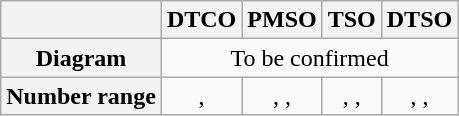<table class="wikitable">
<tr>
<th></th>
<th>DTCO</th>
<th>PMSO</th>
<th>TSO</th>
<th>DTSO</th>
</tr>
<tr>
<th>Diagram</th>
<td align=center colspan=4>To be confirmed</td>
</tr>
<tr>
<th>Number range</th>
<td align=center>, </td>
<td align=center>, , </td>
<td align=center>, , </td>
<td align=center>, , </td>
</tr>
</table>
